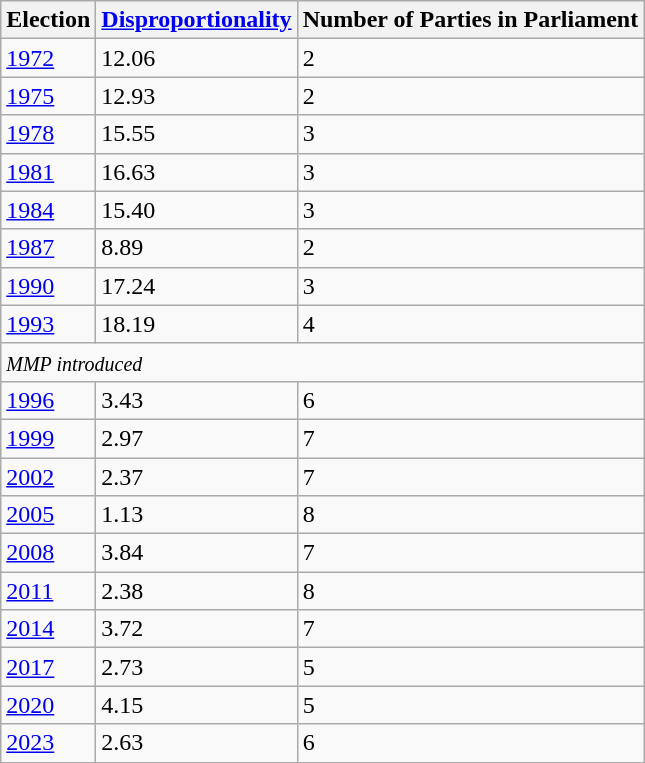<table class="wikitable">
<tr>
<th>Election</th>
<th><a href='#'>Disproportionality</a></th>
<th>Number of Parties in Parliament</th>
</tr>
<tr>
<td><a href='#'>1972</a></td>
<td>12.06</td>
<td>2</td>
</tr>
<tr>
<td><a href='#'>1975</a></td>
<td>12.93</td>
<td>2</td>
</tr>
<tr>
<td><a href='#'>1978</a></td>
<td>15.55</td>
<td>3</td>
</tr>
<tr>
<td><a href='#'>1981</a></td>
<td>16.63</td>
<td>3</td>
</tr>
<tr>
<td><a href='#'>1984</a></td>
<td>15.40</td>
<td>3</td>
</tr>
<tr>
<td><a href='#'>1987</a></td>
<td>8.89</td>
<td>2</td>
</tr>
<tr>
<td><a href='#'>1990</a></td>
<td>17.24</td>
<td>3</td>
</tr>
<tr>
<td><a href='#'>1993</a></td>
<td>18.19</td>
<td>4</td>
</tr>
<tr>
<td colspan=3><small><em>MMP introduced</em></small></td>
</tr>
<tr>
<td><a href='#'>1996</a></td>
<td>3.43</td>
<td>6</td>
</tr>
<tr>
<td><a href='#'>1999</a></td>
<td>2.97</td>
<td>7</td>
</tr>
<tr>
<td><a href='#'>2002</a></td>
<td>2.37</td>
<td>7</td>
</tr>
<tr>
<td><a href='#'>2005</a></td>
<td>1.13</td>
<td>8</td>
</tr>
<tr>
<td><a href='#'>2008</a></td>
<td>3.84</td>
<td>7</td>
</tr>
<tr>
<td><a href='#'>2011</a></td>
<td>2.38</td>
<td>8</td>
</tr>
<tr>
<td><a href='#'>2014</a></td>
<td>3.72</td>
<td>7</td>
</tr>
<tr>
<td><a href='#'>2017</a></td>
<td>2.73</td>
<td>5</td>
</tr>
<tr>
<td><a href='#'>2020</a></td>
<td>4.15</td>
<td>5</td>
</tr>
<tr>
<td><a href='#'>2023</a></td>
<td>2.63</td>
<td>6</td>
</tr>
</table>
